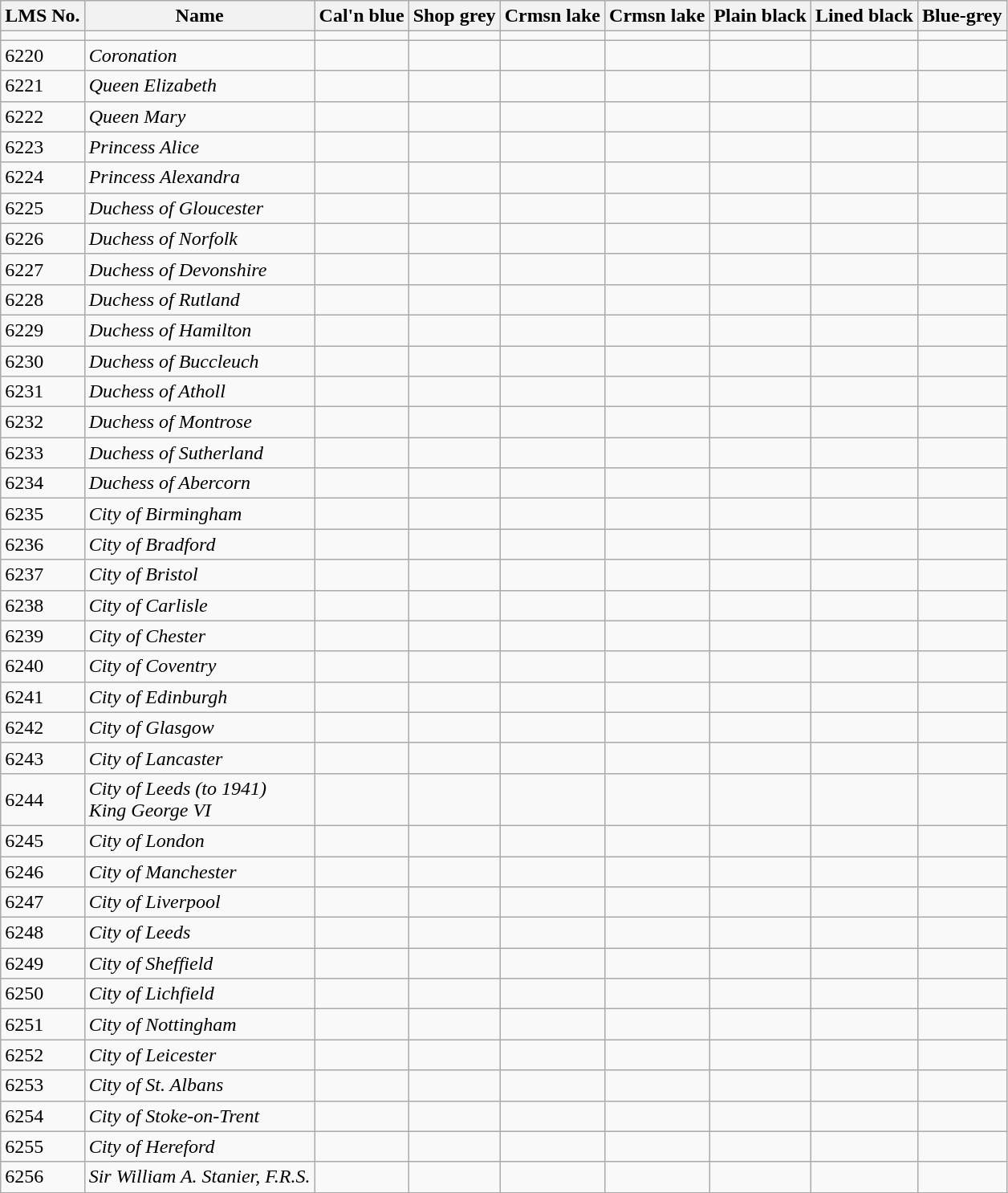<table class="wikitable sortable collapsible collapsed">
<tr>
<th>LMS No.</th>
<th>Name</th>
<th>Cal'n blue</th>
<th>Shop grey</th>
<th>Crmsn lake</th>
<th>Crmsn lake</th>
<th>Plain black</th>
<th>Lined black</th>
<th>Blue-grey</th>
</tr>
<tr>
<td></td>
<td></td>
<td></td>
<td></td>
<td></td>
<td></td>
<td></td>
<td></td>
<td></td>
</tr>
<tr>
<td>6220</td>
<td><em>Coronation</em></td>
<td></td>
<td></td>
<td></td>
<td></td>
<td></td>
<td></td>
<td></td>
</tr>
<tr>
<td>6221</td>
<td><em>Queen Elizabeth</em></td>
<td></td>
<td></td>
<td></td>
<td></td>
<td></td>
<td></td>
<td></td>
</tr>
<tr>
<td>6222</td>
<td><em>Queen Mary</em></td>
<td></td>
<td></td>
<td></td>
<td></td>
<td></td>
<td></td>
<td></td>
</tr>
<tr>
<td>6223</td>
<td><em>Princess Alice</em></td>
<td></td>
<td></td>
<td></td>
<td></td>
<td></td>
<td></td>
<td></td>
</tr>
<tr>
<td>6224</td>
<td><em>Princess Alexandra</em></td>
<td></td>
<td></td>
<td></td>
<td></td>
<td></td>
<td></td>
<td></td>
</tr>
<tr>
<td>6225</td>
<td><em>Duchess of Gloucester</em></td>
<td></td>
<td></td>
<td></td>
<td></td>
<td></td>
<td></td>
<td></td>
</tr>
<tr>
<td>6226</td>
<td><em>Duchess of Norfolk</em></td>
<td></td>
<td></td>
<td></td>
<td></td>
<td></td>
<td></td>
<td></td>
</tr>
<tr>
<td>6227</td>
<td><em>Duchess of Devonshire</em></td>
<td></td>
<td></td>
<td></td>
<td></td>
<td></td>
<td></td>
<td></td>
</tr>
<tr>
<td>6228</td>
<td><em>Duchess of Rutland</em></td>
<td></td>
<td></td>
<td></td>
<td></td>
<td></td>
<td></td>
<td></td>
</tr>
<tr>
<td>6229</td>
<td><em>Duchess of Hamilton</em></td>
<td></td>
<td></td>
<td></td>
<td></td>
<td></td>
<td></td>
<td></td>
</tr>
<tr>
<td>6230</td>
<td><em>Duchess of Buccleuch</em></td>
<td></td>
<td></td>
<td></td>
<td></td>
<td></td>
<td></td>
<td></td>
</tr>
<tr>
<td>6231</td>
<td><em>Duchess of Atholl</em></td>
<td></td>
<td></td>
<td></td>
<td></td>
<td></td>
<td></td>
<td></td>
</tr>
<tr>
<td>6232</td>
<td><em>Duchess of Montrose</em></td>
<td></td>
<td></td>
<td></td>
<td></td>
<td></td>
<td></td>
<td></td>
</tr>
<tr>
<td>6233</td>
<td><em>Duchess of Sutherland</em></td>
<td></td>
<td></td>
<td></td>
<td></td>
<td></td>
<td></td>
<td></td>
</tr>
<tr>
<td>6234</td>
<td><em>Duchess of Abercorn</em></td>
<td></td>
<td></td>
<td></td>
<td></td>
<td></td>
<td></td>
<td></td>
</tr>
<tr>
<td>6235</td>
<td><em>City of Birmingham</em></td>
<td></td>
<td></td>
<td></td>
<td></td>
<td></td>
<td></td>
<td></td>
</tr>
<tr>
<td>6236</td>
<td><em>City of Bradford</em></td>
<td></td>
<td></td>
<td></td>
<td></td>
<td></td>
<td></td>
<td></td>
</tr>
<tr>
<td>6237</td>
<td><em>City of Bristol</em></td>
<td></td>
<td></td>
<td></td>
<td></td>
<td></td>
<td></td>
<td></td>
</tr>
<tr>
<td>6238</td>
<td><em>City of Carlisle</em></td>
<td></td>
<td></td>
<td></td>
<td></td>
<td></td>
<td></td>
<td></td>
</tr>
<tr>
<td>6239</td>
<td><em>City of Chester</em></td>
<td></td>
<td></td>
<td></td>
<td></td>
<td></td>
<td></td>
<td></td>
</tr>
<tr>
<td>6240</td>
<td><em>City of Coventry</em></td>
<td></td>
<td></td>
<td></td>
<td></td>
<td></td>
<td></td>
<td></td>
</tr>
<tr>
<td>6241</td>
<td><em>City of Edinburgh</em></td>
<td></td>
<td></td>
<td></td>
<td></td>
<td></td>
<td></td>
<td></td>
</tr>
<tr>
<td>6242</td>
<td><em>City of Glasgow</em></td>
<td></td>
<td></td>
<td></td>
<td></td>
<td></td>
<td></td>
<td></td>
</tr>
<tr>
<td>6243</td>
<td><em>City of Lancaster</em></td>
<td></td>
<td></td>
<td></td>
<td></td>
<td></td>
<td></td>
<td></td>
</tr>
<tr>
<td>6244</td>
<td><em>City of Leeds (to 1941)</em> <br> <em>King George VI</em></td>
<td></td>
<td></td>
<td></td>
<td></td>
<td></td>
<td></td>
<td></td>
</tr>
<tr>
<td>6245</td>
<td><em>City of London</em></td>
<td></td>
<td></td>
<td></td>
<td></td>
<td></td>
<td></td>
<td></td>
</tr>
<tr>
<td>6246</td>
<td><em>City of Manchester</em></td>
<td></td>
<td></td>
<td></td>
<td></td>
<td></td>
<td></td>
<td></td>
</tr>
<tr>
<td>6247</td>
<td><em>City of Liverpool</em></td>
<td></td>
<td></td>
<td></td>
<td></td>
<td></td>
<td></td>
<td></td>
</tr>
<tr>
<td>6248</td>
<td><em>City of Leeds</em></td>
<td></td>
<td></td>
<td></td>
<td></td>
<td></td>
<td></td>
<td></td>
</tr>
<tr>
<td>6249</td>
<td><em>City of Sheffield</em></td>
<td></td>
<td></td>
<td></td>
<td></td>
<td></td>
<td></td>
<td></td>
</tr>
<tr>
<td>6250</td>
<td><em>City of Lichfield</em></td>
<td></td>
<td></td>
<td></td>
<td></td>
<td></td>
<td></td>
<td></td>
</tr>
<tr>
<td>6251</td>
<td><em>City of Nottingham</em></td>
<td></td>
<td></td>
<td></td>
<td></td>
<td></td>
<td></td>
<td></td>
</tr>
<tr>
<td>6252</td>
<td><em>City of Leicester</em></td>
<td></td>
<td></td>
<td></td>
<td></td>
<td></td>
<td></td>
<td></td>
</tr>
<tr>
<td>6253</td>
<td><em>City of St. Albans</em></td>
<td></td>
<td></td>
<td></td>
<td></td>
<td></td>
<td></td>
<td></td>
</tr>
<tr>
<td>6254</td>
<td><em>City of Stoke-on-Trent</em></td>
<td></td>
<td></td>
<td></td>
<td></td>
<td></td>
<td></td>
<td></td>
</tr>
<tr>
<td>6255</td>
<td><em>City of Hereford</em></td>
<td></td>
<td></td>
<td></td>
<td></td>
<td></td>
<td></td>
<td></td>
</tr>
<tr>
<td>6256</td>
<td><em>Sir William A. Stanier, F.R.S.</em></td>
<td></td>
<td></td>
<td></td>
<td></td>
<td></td>
<td></td>
<td></td>
</tr>
<tr>
</tr>
</table>
